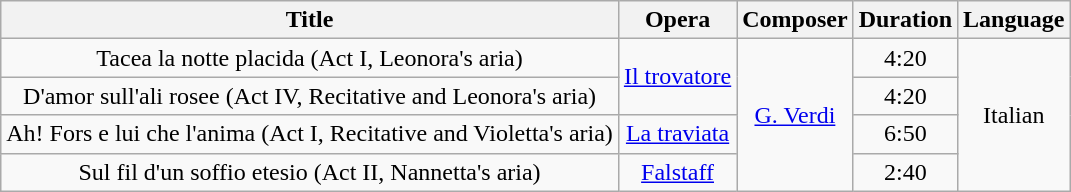<table class="wikitable plainrowheaders" style="text-align:center;">
<tr>
<th rowspan="1">Title</th>
<th>Opera</th>
<th>Composer</th>
<th rowspan="1">Duration</th>
<th>Language</th>
</tr>
<tr>
<td>Tacea la notte placida (Act I, Leonora's aria)</td>
<td rowspan="2"><a href='#'>Il trovatore</a></td>
<td rowspan="4"><a href='#'>G. Verdi</a></td>
<td>4:20</td>
<td rowspan="4">Italian</td>
</tr>
<tr>
<td>D'amor sull'ali rosee (Act IV, Recitative and Leonora's aria)</td>
<td>4:20</td>
</tr>
<tr>
<td>Ah! Fors e lui che l'anima (Act I, Recitative and Violetta's aria)</td>
<td><a href='#'>La traviata</a></td>
<td>6:50</td>
</tr>
<tr>
<td>Sul fil d'un soffio etesio (Act II, Nannetta's aria)</td>
<td><a href='#'>Falstaff</a></td>
<td>2:40</td>
</tr>
</table>
